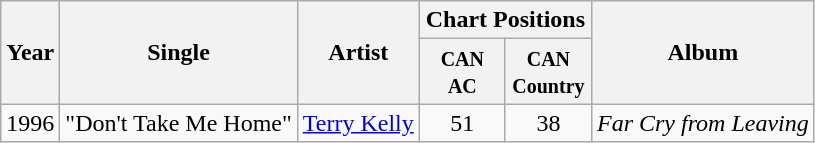<table class="wikitable">
<tr>
<th rowspan="2">Year</th>
<th rowspan="2">Single</th>
<th rowspan="2">Artist</th>
<th colspan="2">Chart Positions</th>
<th rowspan="2">Album</th>
</tr>
<tr>
<th width="50"><small>CAN AC</small></th>
<th width="50"><small>CAN Country</small></th>
</tr>
<tr>
<td>1996</td>
<td>"Don't Take Me Home"</td>
<td><a href='#'>Terry Kelly</a></td>
<td align="center">51</td>
<td align="center">38</td>
<td><em>Far Cry from Leaving</em></td>
</tr>
</table>
